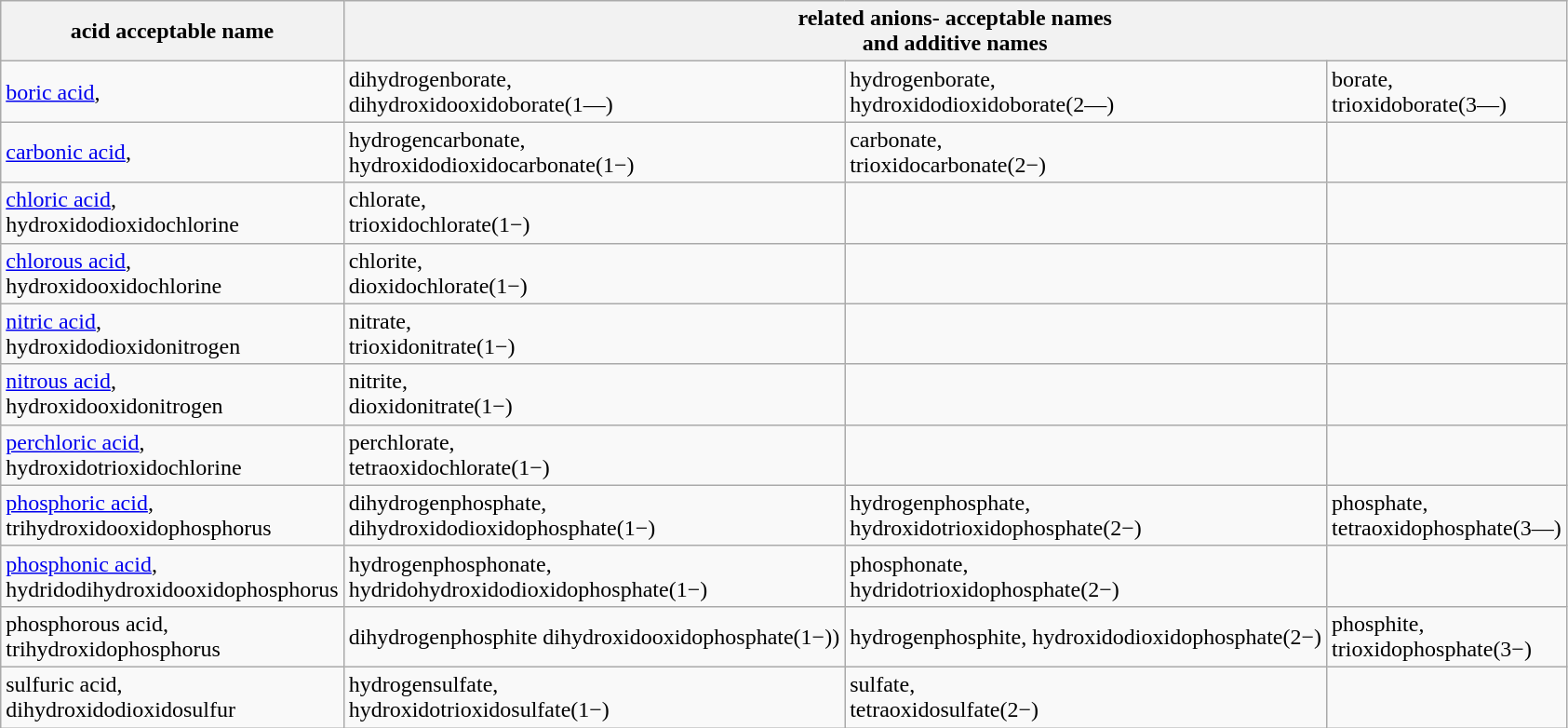<table class="wikitable">
<tr>
<th>acid acceptable name</th>
<th colspan="3" align="center">related anions- acceptable names<br>and additive names</th>
</tr>
<tr>
<td><a href='#'>boric acid</a>, </td>
<td>dihydrogenborate, <br>dihydroxidooxidoborate(1—)</td>
<td>hydrogenborate, <br>hydroxidodioxidoborate(2—)</td>
<td>borate, <br>trioxidoborate(3—)</td>
</tr>
<tr>
<td><a href='#'>carbonic acid</a>, </td>
<td>hydrogencarbonate, <br>hydroxidodioxidocarbonate(1−)</td>
<td>carbonate, <br>trioxidocarbonate(2−)</td>
<td></td>
</tr>
<tr>
<td><a href='#'>chloric acid</a>, <br>hydroxidodioxidochlorine</td>
<td>chlorate, <br>trioxidochlorate(1−)</td>
<td></td>
<td></td>
</tr>
<tr>
<td><a href='#'>chlorous acid</a>, <br>hydroxidooxidochlorine</td>
<td>chlorite, <br>dioxidochlorate(1−)</td>
<td></td>
<td></td>
</tr>
<tr>
<td><a href='#'>nitric acid</a>, <br>hydroxidodioxidonitrogen</td>
<td>nitrate, <br>trioxidonitrate(1−)</td>
<td></td>
<td></td>
</tr>
<tr>
<td><a href='#'>nitrous acid</a>, <br>hydroxidooxidonitrogen</td>
<td>nitrite, <br>dioxidonitrate(1−)</td>
<td></td>
<td></td>
</tr>
<tr>
<td><a href='#'>perchloric acid</a>, <br>hydroxidotrioxidochlorine</td>
<td>perchlorate, <br>tetraoxidochlorate(1−)</td>
<td></td>
<td></td>
</tr>
<tr>
<td><a href='#'>phosphoric acid</a>, <br>trihydroxidooxidophosphorus</td>
<td>dihydrogenphosphate, <br>dihydroxidodioxidophosphate(1−)</td>
<td>hydrogenphosphate, <br>hydroxidotrioxidophosphate(2−)</td>
<td>phosphate, <br>tetraoxidophosphate(3—)</td>
</tr>
<tr>
<td><a href='#'>phosphonic acid</a>, <br>hydridodihydroxidooxidophosphorus</td>
<td>hydrogenphosphonate, <br>hydridohydroxidodioxidophosphate(1−)</td>
<td>phosphonate, <br>hydridotrioxidophosphate(2−)</td>
<td></td>
</tr>
<tr>
<td>phosphorous acid, <br>trihydroxidophosphorus</td>
<td>dihydrogenphosphite  dihydroxidooxidophosphate(1−))</td>
<td>hydrogenphosphite,  hydroxidodioxidophosphate(2−)</td>
<td>phosphite, <br>trioxidophosphate(3−)</td>
</tr>
<tr>
<td>sulfuric acid, <br>dihydroxidodioxidosulfur</td>
<td>hydrogensulfate, <br>hydroxidotrioxidosulfate(1−)</td>
<td>sulfate, <br>tetraoxidosulfate(2−)</td>
</tr>
</table>
